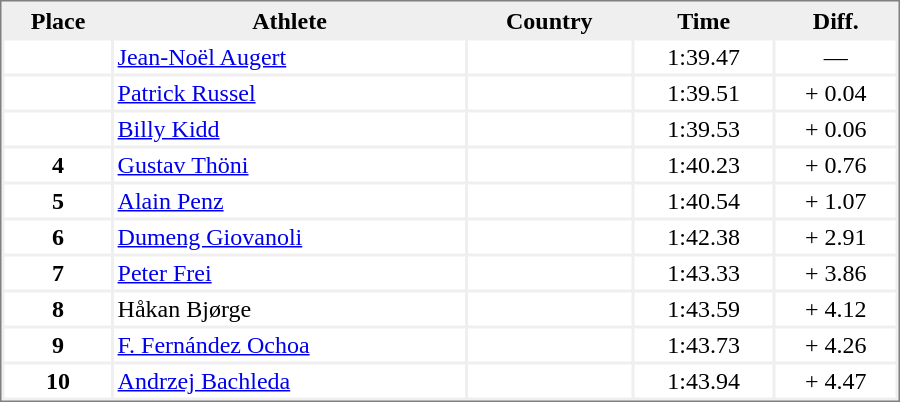<table style="border-style:solid;border-width:1px;border-color:#808080;background-color:#EFEFEF" cellspacing="2" cellpadding="2" width="600px">
<tr bgcolor="#EFEFEF">
<th>Place</th>
<th>Athlete</th>
<th>Country</th>
<th>Time</th>
<th>Diff.</th>
</tr>
<tr align="center" valign="top" bgcolor="#FFFFFF">
<th></th>
<td align="left"><a href='#'>Jean-Noël Augert</a></td>
<td align="left"></td>
<td>1:39.47</td>
<td>—</td>
</tr>
<tr align="center" valign="top" bgcolor="#FFFFFF">
<th></th>
<td align="left"><a href='#'>Patrick Russel</a></td>
<td align="left"></td>
<td>1:39.51</td>
<td>+ 0.04</td>
</tr>
<tr align="center" valign="top" bgcolor="#FFFFFF">
<th></th>
<td align="left"><a href='#'>Billy Kidd</a></td>
<td align="left"></td>
<td>1:39.53</td>
<td>+ 0.06</td>
</tr>
<tr align="center" valign="top" bgcolor="#FFFFFF">
<th>4</th>
<td align="left"><a href='#'>Gustav Thöni</a></td>
<td align="left"></td>
<td>1:40.23</td>
<td>+ 0.76</td>
</tr>
<tr align="center" valign="top" bgcolor="#FFFFFF">
<th>5</th>
<td align="left"><a href='#'>Alain Penz</a></td>
<td align="left"></td>
<td>1:40.54</td>
<td>+ 1.07</td>
</tr>
<tr align="center" valign="top" bgcolor="#FFFFFF">
<th>6</th>
<td align="left"><a href='#'>Dumeng Giovanoli</a></td>
<td align="left"></td>
<td>1:42.38</td>
<td>+ 2.91</td>
</tr>
<tr align="center" valign="top" bgcolor="#FFFFFF">
<th>7</th>
<td align="left"><a href='#'>Peter Frei</a></td>
<td align="left"></td>
<td>1:43.33</td>
<td>+ 3.86</td>
</tr>
<tr align="center" valign="top" bgcolor="#FFFFFF">
<th>8</th>
<td align="left">Håkan Bjørge</td>
<td align="left"></td>
<td>1:43.59</td>
<td>+ 4.12</td>
</tr>
<tr align="center" valign="top" bgcolor="#FFFFFF">
<th>9</th>
<td align="left"><a href='#'>F. Fernández Ochoa</a></td>
<td align="left"></td>
<td>1:43.73</td>
<td>+ 4.26</td>
</tr>
<tr align="center" valign="top" bgcolor="#FFFFFF">
<th>10</th>
<td align="left"><a href='#'>Andrzej Bachleda</a></td>
<td align="left"></td>
<td>1:43.94</td>
<td>+ 4.47</td>
</tr>
</table>
